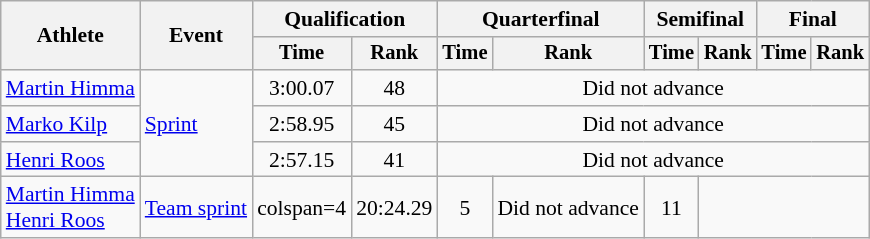<table class=wikitable style=font-size:90%;text-align:center>
<tr>
<th rowspan=2>Athlete</th>
<th rowspan=2>Event</th>
<th colspan=2>Qualification</th>
<th colspan=2>Quarterfinal</th>
<th colspan=2>Semifinal</th>
<th colspan=2>Final</th>
</tr>
<tr style=font-size:95%>
<th>Time</th>
<th>Rank</th>
<th>Time</th>
<th>Rank</th>
<th>Time</th>
<th>Rank</th>
<th>Time</th>
<th>Rank</th>
</tr>
<tr>
<td align=left><a href='#'>Martin Himma</a></td>
<td align=left rowspan=3><a href='#'>Sprint</a></td>
<td>3:00.07</td>
<td>48</td>
<td colspan=6>Did not advance</td>
</tr>
<tr>
<td align=left><a href='#'>Marko Kilp</a></td>
<td>2:58.95</td>
<td>45</td>
<td colspan=6>Did not advance</td>
</tr>
<tr>
<td align=left><a href='#'>Henri Roos</a></td>
<td>2:57.15</td>
<td>41</td>
<td colspan=6>Did not advance</td>
</tr>
<tr align=center>
<td align=left><a href='#'>Martin Himma</a><br><a href='#'>Henri Roos</a></td>
<td align=left><a href='#'>Team sprint</a></td>
<td>colspan=4 </td>
<td>20:24.29</td>
<td>5</td>
<td>Did not advance</td>
<td>11</td>
</tr>
</table>
